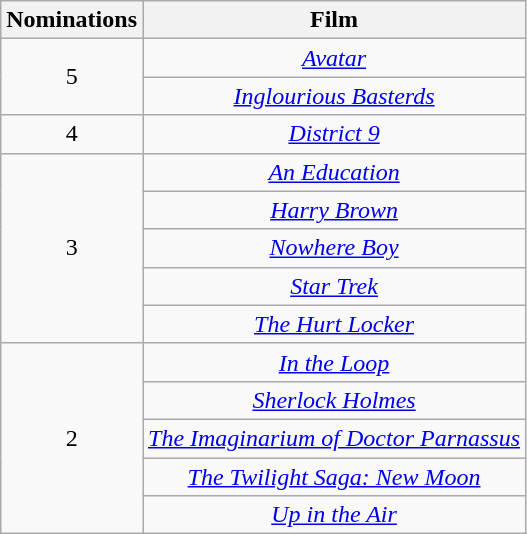<table class="wikitable" style="text-align: center">
<tr>
<th scope="col" width="55">Nominations</th>
<th scope="col">Film</th>
</tr>
<tr>
<td rowspan=2>5</td>
<td><em><a href='#'>Avatar</a></em></td>
</tr>
<tr>
<td><em><a href='#'>Inglourious Basterds</a></em></td>
</tr>
<tr>
<td>4</td>
<td><em><a href='#'>District 9</a></em></td>
</tr>
<tr>
<td rowspan=5>3</td>
<td><em><a href='#'>An Education</a></em></td>
</tr>
<tr>
<td><em><a href='#'>Harry Brown</a></em></td>
</tr>
<tr>
<td><em><a href='#'>Nowhere Boy</a></em></td>
</tr>
<tr>
<td><em><a href='#'>Star Trek</a></em></td>
</tr>
<tr>
<td><em><a href='#'>The Hurt Locker</a></em></td>
</tr>
<tr>
<td rowspan=5>2</td>
<td><em><a href='#'>In the Loop</a></em></td>
</tr>
<tr>
<td><em><a href='#'>Sherlock Holmes</a></em></td>
</tr>
<tr>
<td><em><a href='#'>The Imaginarium of Doctor Parnassus</a></em></td>
</tr>
<tr>
<td><em><a href='#'>The Twilight Saga: New Moon</a></em></td>
</tr>
<tr>
<td><em><a href='#'>Up in the Air</a></em></td>
</tr>
</table>
